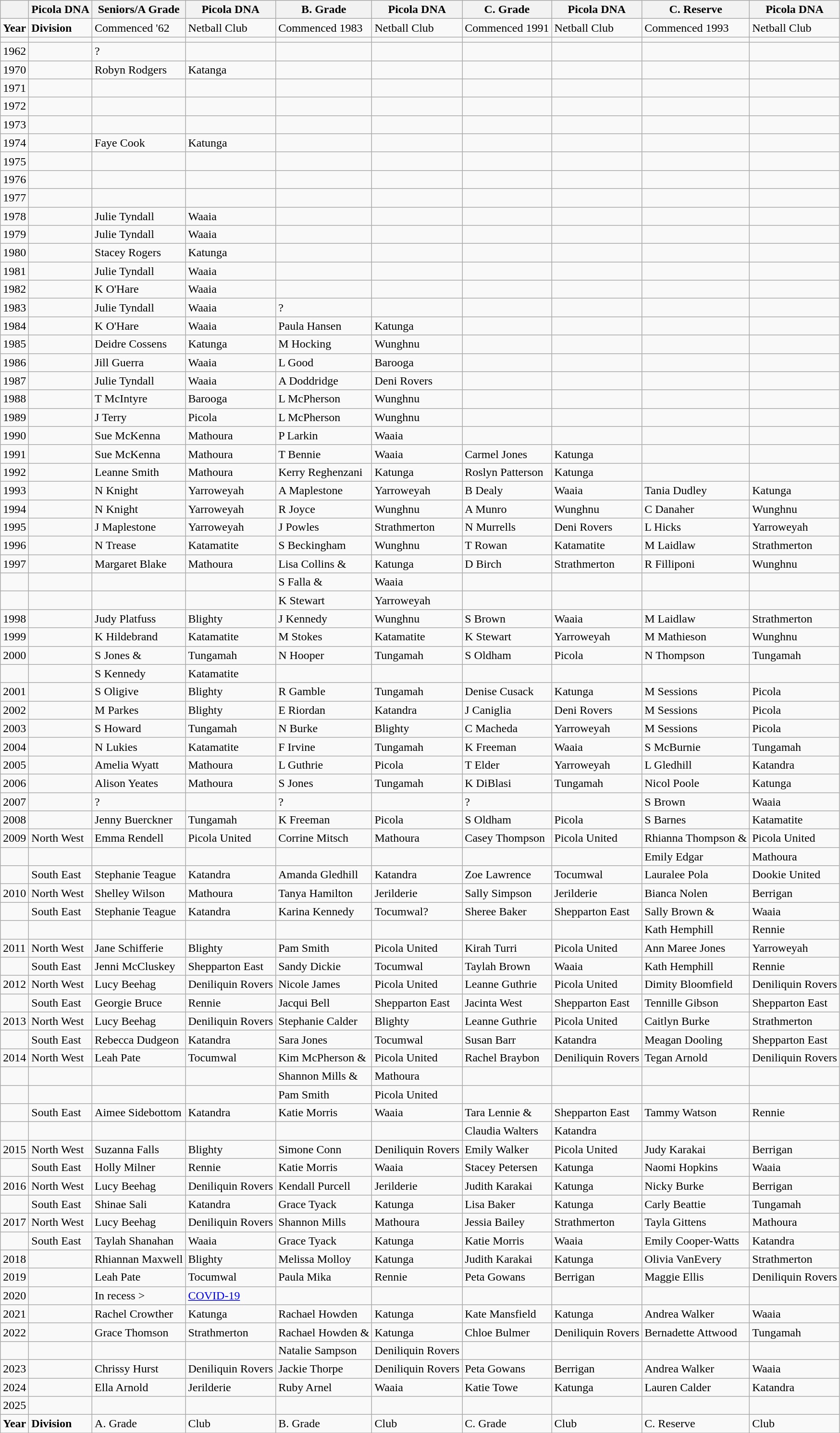<table class="wikitable collapsible collapsed">
<tr>
<th></th>
<th><strong>Picola DNA</strong></th>
<th><span>Seniors/A Grade</span></th>
<th>Picola DNA</th>
<th><span>B. Grade</span></th>
<th>Picola DNA</th>
<th><span>C. Grade</span></th>
<th>Picola DNA</th>
<th><span>C. Reserve</span></th>
<th>Picola DNA</th>
</tr>
<tr>
<td><strong>Year</strong></td>
<td><strong>Division</strong></td>
<td>Commenced '62</td>
<td>Netball Club</td>
<td>Commenced 1983</td>
<td>Netball Club</td>
<td>Commenced 1991</td>
<td>Netball Club</td>
<td>Commenced 1993</td>
<td>Netball Club</td>
</tr>
<tr>
<td></td>
<td></td>
<td></td>
<td></td>
<td></td>
<td></td>
<td></td>
<td></td>
<td></td>
<td></td>
</tr>
<tr>
<td>1962</td>
<td></td>
<td>?</td>
<td></td>
<td></td>
<td></td>
<td></td>
<td></td>
<td></td>
<td></td>
</tr>
<tr>
<td>1970</td>
<td></td>
<td>Robyn Rodgers</td>
<td>Katanga</td>
<td></td>
<td></td>
<td></td>
<td></td>
<td></td>
<td></td>
</tr>
<tr>
<td>1971</td>
<td></td>
<td></td>
<td></td>
<td></td>
<td></td>
<td></td>
<td></td>
<td></td>
<td></td>
</tr>
<tr>
<td>1972</td>
<td></td>
<td></td>
<td></td>
<td></td>
<td></td>
<td></td>
<td></td>
<td></td>
<td></td>
</tr>
<tr>
<td>1973</td>
<td></td>
<td></td>
<td></td>
<td></td>
<td></td>
<td></td>
<td></td>
<td></td>
<td></td>
</tr>
<tr>
<td>1974</td>
<td></td>
<td>Faye Cook</td>
<td>Katunga</td>
<td></td>
<td></td>
<td></td>
<td></td>
<td></td>
<td></td>
</tr>
<tr>
<td>1975</td>
<td></td>
<td></td>
<td></td>
<td></td>
<td></td>
<td></td>
<td></td>
<td></td>
<td></td>
</tr>
<tr>
<td>1976</td>
<td></td>
<td></td>
<td></td>
<td></td>
<td></td>
<td></td>
<td></td>
<td></td>
<td></td>
</tr>
<tr>
<td>1977</td>
<td></td>
<td></td>
<td></td>
<td></td>
<td></td>
<td></td>
<td></td>
<td></td>
<td></td>
</tr>
<tr>
<td>1978</td>
<td></td>
<td>Julie Tyndall</td>
<td>Waaia</td>
<td></td>
<td></td>
<td></td>
<td></td>
<td></td>
<td></td>
</tr>
<tr>
<td>1979</td>
<td></td>
<td>Julie Tyndall</td>
<td>Waaia</td>
<td></td>
<td></td>
<td></td>
<td></td>
<td></td>
<td></td>
</tr>
<tr>
<td>1980</td>
<td></td>
<td>Stacey Rogers</td>
<td>Katunga</td>
<td></td>
<td></td>
<td></td>
<td></td>
<td></td>
<td></td>
</tr>
<tr>
<td>1981</td>
<td></td>
<td>Julie Tyndall</td>
<td>Waaia</td>
<td></td>
<td></td>
<td></td>
<td></td>
<td></td>
<td></td>
</tr>
<tr>
<td>1982</td>
<td></td>
<td>K O'Hare</td>
<td>Waaia</td>
<td></td>
<td></td>
<td></td>
<td></td>
<td></td>
<td></td>
</tr>
<tr>
<td>1983</td>
<td></td>
<td>Julie Tyndall</td>
<td>Waaia</td>
<td>?</td>
<td></td>
<td></td>
<td></td>
<td></td>
<td></td>
</tr>
<tr>
<td>1984</td>
<td></td>
<td>K O'Hare</td>
<td>Waaia</td>
<td>Paula Hansen</td>
<td>Katunga</td>
<td></td>
<td></td>
<td></td>
<td></td>
</tr>
<tr>
<td>1985</td>
<td></td>
<td>Deidre Cossens</td>
<td>Katunga</td>
<td>M Hocking</td>
<td>Wunghnu</td>
<td></td>
<td></td>
<td></td>
<td></td>
</tr>
<tr>
<td>1986</td>
<td></td>
<td>Jill Guerra</td>
<td>Waaia</td>
<td>L Good</td>
<td>Barooga</td>
<td></td>
<td></td>
<td></td>
<td></td>
</tr>
<tr>
<td>1987</td>
<td></td>
<td>Julie Tyndall</td>
<td>Waaia</td>
<td>A Doddridge</td>
<td>Deni Rovers</td>
<td></td>
<td></td>
<td></td>
<td></td>
</tr>
<tr>
<td>1988</td>
<td></td>
<td>T McIntyre</td>
<td>Barooga</td>
<td>L McPherson</td>
<td>Wunghnu</td>
<td></td>
<td></td>
<td></td>
<td></td>
</tr>
<tr>
<td>1989</td>
<td></td>
<td>J Terry</td>
<td>Picola</td>
<td>L McPherson</td>
<td>Wunghnu</td>
<td></td>
<td></td>
<td></td>
<td></td>
</tr>
<tr>
<td>1990</td>
<td></td>
<td>Sue McKenna</td>
<td>Mathoura</td>
<td>P Larkin</td>
<td>Waaia</td>
<td></td>
<td></td>
<td></td>
<td></td>
</tr>
<tr>
<td>1991</td>
<td></td>
<td>Sue McKenna</td>
<td>Mathoura</td>
<td>T Bennie</td>
<td>Waaia</td>
<td>Carmel Jones</td>
<td>Katunga</td>
<td></td>
<td></td>
</tr>
<tr>
<td>1992</td>
<td></td>
<td>Leanne Smith</td>
<td>Mathoura</td>
<td>Kerry Reghenzani</td>
<td>Katunga</td>
<td>Roslyn Patterson</td>
<td>Katunga</td>
<td></td>
<td></td>
</tr>
<tr>
<td>1993</td>
<td></td>
<td>N Knight</td>
<td>Yarroweyah</td>
<td>A Maplestone</td>
<td>Yarroweyah</td>
<td>B Dealy</td>
<td>Waaia</td>
<td>Tania Dudley</td>
<td>Katunga</td>
</tr>
<tr>
<td>1994</td>
<td></td>
<td>N Knight</td>
<td>Yarroweyah</td>
<td>R Joyce</td>
<td>Wunghnu</td>
<td>A Munro</td>
<td>Wunghnu</td>
<td>C Danaher</td>
<td>Wunghnu</td>
</tr>
<tr>
<td>1995</td>
<td></td>
<td>J Maplestone</td>
<td>Yarroweyah</td>
<td>J Powles</td>
<td>Strathmerton</td>
<td>N Murrells</td>
<td>Deni Rovers</td>
<td>L Hicks</td>
<td>Yarroweyah</td>
</tr>
<tr>
<td>1996</td>
<td></td>
<td>N Trease</td>
<td>Katamatite</td>
<td>S Beckingham</td>
<td>Wunghnu</td>
<td>T Rowan</td>
<td>Katamatite</td>
<td>M Laidlaw</td>
<td>Strathmerton</td>
</tr>
<tr>
<td>1997</td>
<td></td>
<td>Margaret Blake</td>
<td>Mathoura</td>
<td>Lisa Collins &</td>
<td>Katunga</td>
<td>D Birch</td>
<td>Strathmerton</td>
<td>R Filliponi</td>
<td>Wunghnu</td>
</tr>
<tr>
<td></td>
<td></td>
<td></td>
<td></td>
<td>S Falla &</td>
<td>Waaia</td>
<td></td>
<td></td>
<td></td>
<td></td>
</tr>
<tr>
<td></td>
<td></td>
<td></td>
<td></td>
<td>K Stewart</td>
<td>Yarroweyah</td>
<td></td>
<td></td>
<td></td>
<td></td>
</tr>
<tr>
<td>1998</td>
<td></td>
<td>Judy Platfuss</td>
<td>Blighty</td>
<td>J Kennedy</td>
<td>Wunghnu</td>
<td>S Brown</td>
<td>Waaia</td>
<td>M Laidlaw</td>
<td>Strathmerton</td>
</tr>
<tr>
<td>1999</td>
<td></td>
<td>K Hildebrand</td>
<td>Katamatite</td>
<td>M Stokes</td>
<td>Katamatite</td>
<td>K Stewart</td>
<td>Yarroweyah</td>
<td>M Mathieson</td>
<td>Wunghnu</td>
</tr>
<tr>
<td>2000</td>
<td></td>
<td>S Jones &</td>
<td>Tungamah</td>
<td>N Hooper</td>
<td>Tungamah</td>
<td>S Oldham</td>
<td>Picola</td>
<td>N Thompson</td>
<td>Tungamah</td>
</tr>
<tr>
<td></td>
<td></td>
<td>S Kennedy</td>
<td>Katamatite</td>
<td></td>
<td></td>
<td></td>
<td></td>
<td></td>
<td></td>
</tr>
<tr>
<td>2001</td>
<td></td>
<td>S Oligive</td>
<td>Blighty</td>
<td>R Gamble</td>
<td>Tungamah</td>
<td>Denise Cusack</td>
<td>Katunga</td>
<td>M Sessions</td>
<td>Picola</td>
</tr>
<tr>
<td>2002</td>
<td></td>
<td>M Parkes</td>
<td>Blighty</td>
<td>E Riordan</td>
<td>Katandra</td>
<td>J Caniglia</td>
<td>Deni Rovers</td>
<td>M Sessions</td>
<td>Picola</td>
</tr>
<tr>
<td>2003</td>
<td></td>
<td>S Howard</td>
<td>Tungamah</td>
<td>N Burke</td>
<td>Blighty</td>
<td>C Macheda</td>
<td>Yarroweyah</td>
<td>M Sessions</td>
<td>Picola</td>
</tr>
<tr>
<td>2004</td>
<td></td>
<td>N Lukies</td>
<td>Katamatite</td>
<td>F Irvine</td>
<td>Tungamah</td>
<td>K Freeman</td>
<td>Waaia</td>
<td>S McBurnie</td>
<td>Tungamah</td>
</tr>
<tr>
<td>2005</td>
<td></td>
<td>Amelia Wyatt</td>
<td>Mathoura</td>
<td>L Guthrie</td>
<td>Picola</td>
<td>T Elder</td>
<td>Yarroweyah</td>
<td>L Gledhill</td>
<td>Katandra</td>
</tr>
<tr>
<td>2006</td>
<td></td>
<td>Alison Yeates</td>
<td>Mathoura</td>
<td>S Jones</td>
<td>Tungamah</td>
<td>K DiBlasi</td>
<td>Tungamah</td>
<td>Nicol Poole</td>
<td>Katunga</td>
</tr>
<tr>
<td>2007</td>
<td></td>
<td>?</td>
<td></td>
<td>?</td>
<td></td>
<td>?</td>
<td></td>
<td>S Brown</td>
<td>Waaia</td>
</tr>
<tr>
<td>2008</td>
<td></td>
<td>Jenny Buerckner</td>
<td>Tungamah</td>
<td>K Freeman</td>
<td>Picola</td>
<td>S Oldham</td>
<td>Picola</td>
<td>S Barnes</td>
<td>Katamatite</td>
</tr>
<tr>
<td>2009</td>
<td>North West</td>
<td>Emma Rendell</td>
<td>Picola United</td>
<td>Corrine Mitsch</td>
<td>Mathoura</td>
<td>Casey Thompson</td>
<td>Picola United</td>
<td>Rhianna Thompson &</td>
<td>Picola United</td>
</tr>
<tr>
<td></td>
<td></td>
<td></td>
<td></td>
<td></td>
<td></td>
<td></td>
<td></td>
<td>Emily Edgar</td>
<td>Mathoura</td>
</tr>
<tr>
<td></td>
<td>South East</td>
<td>Stephanie Teague</td>
<td>Katandra</td>
<td>Amanda Gledhill</td>
<td>Katandra</td>
<td>Zoe Lawrence</td>
<td>Tocumwal</td>
<td>Lauralee Pola</td>
<td>Dookie United</td>
</tr>
<tr>
<td>2010</td>
<td>North West</td>
<td>Shelley Wilson</td>
<td>Mathoura</td>
<td>Tanya Hamilton</td>
<td>Jerilderie</td>
<td>Sally Simpson</td>
<td>Jerilderie</td>
<td>Bianca Nolen</td>
<td>Berrigan</td>
</tr>
<tr>
<td></td>
<td>South East</td>
<td>Stephanie Teague</td>
<td>Katandra</td>
<td>Karina Kennedy</td>
<td>Tocumwal?</td>
<td>Sheree Baker</td>
<td>Shepparton East</td>
<td>Sally Brown &</td>
<td>Waaia</td>
</tr>
<tr>
<td></td>
<td></td>
<td></td>
<td></td>
<td></td>
<td></td>
<td></td>
<td></td>
<td>Kath Hemphill</td>
<td>Rennie</td>
</tr>
<tr>
<td>2011</td>
<td>North West</td>
<td>Jane Schifferie</td>
<td>Blighty</td>
<td>Pam Smith</td>
<td>Picola United</td>
<td>Kirah Turri</td>
<td>Picola United</td>
<td>Ann Maree Jones</td>
<td>Yarroweyah</td>
</tr>
<tr>
<td></td>
<td>South East</td>
<td>Jenni McCluskey</td>
<td>Shepparton East</td>
<td>Sandy Dickie</td>
<td>Tocumwal</td>
<td>Taylah Brown</td>
<td>Waaia</td>
<td>Kath Hemphill</td>
<td>Rennie</td>
</tr>
<tr>
<td>2012</td>
<td>North West</td>
<td>Lucy Beehag</td>
<td>Deniliquin Rovers</td>
<td>Nicole James</td>
<td>Picola United</td>
<td>Leanne Guthrie</td>
<td>Picola United</td>
<td>Dimity Bloomfield</td>
<td>Deniliquin Rovers</td>
</tr>
<tr>
<td></td>
<td>South East</td>
<td>Georgie Bruce</td>
<td>Rennie</td>
<td>Jacqui Bell</td>
<td>Shepparton East</td>
<td>Jacinta West</td>
<td>Shepparton East</td>
<td>Tennille Gibson</td>
<td>Shepparton East</td>
</tr>
<tr>
<td>2013</td>
<td>North West</td>
<td>Lucy Beehag</td>
<td>Deniliquin Rovers</td>
<td>Stephanie Calder</td>
<td>Blighty</td>
<td>Leanne Guthrie</td>
<td>Picola United</td>
<td>Caitlyn Burke</td>
<td>Strathmerton</td>
</tr>
<tr>
<td></td>
<td>South East</td>
<td>Rebecca Dudgeon</td>
<td>Katandra</td>
<td>Sara Jones</td>
<td>Tocumwal</td>
<td>Susan Barr</td>
<td>Katandra</td>
<td>Meagan Dooling</td>
<td>Shepparton East</td>
</tr>
<tr>
<td>2014</td>
<td>North West</td>
<td>Leah Pate</td>
<td>Tocumwal</td>
<td>Kim McPherson &</td>
<td>Picola United</td>
<td>Rachel Braybon</td>
<td>Deniliquin Rovers</td>
<td>Tegan Arnold</td>
<td>Deniliquin Rovers</td>
</tr>
<tr>
<td></td>
<td></td>
<td></td>
<td></td>
<td>Shannon Mills &</td>
<td>Mathoura</td>
<td></td>
<td></td>
<td></td>
<td></td>
</tr>
<tr>
<td></td>
<td></td>
<td></td>
<td></td>
<td>Pam Smith</td>
<td>Picola United</td>
<td></td>
<td></td>
<td></td>
<td></td>
</tr>
<tr>
<td></td>
<td>South East</td>
<td>Aimee Sidebottom</td>
<td>Katandra</td>
<td>Katie Morris</td>
<td>Waaia</td>
<td>Tara Lennie &</td>
<td>Shepparton East</td>
<td>Tammy Watson</td>
<td>Rennie</td>
</tr>
<tr>
<td></td>
<td></td>
<td></td>
<td></td>
<td></td>
<td></td>
<td>Claudia Walters</td>
<td>Katandra</td>
<td></td>
<td></td>
</tr>
<tr>
<td>2015</td>
<td>North West</td>
<td>Suzanna Falls</td>
<td>Blighty</td>
<td>Simone Conn</td>
<td>Deniliquin Rovers</td>
<td>Emily Walker</td>
<td>Picola United</td>
<td>Judy Karakai</td>
<td>Berrigan</td>
</tr>
<tr>
<td></td>
<td>South East</td>
<td>Holly Milner</td>
<td>Rennie</td>
<td>Katie Morris</td>
<td>Waaia</td>
<td>Stacey Petersen</td>
<td>Katunga</td>
<td>Naomi Hopkins</td>
<td>Waaia</td>
</tr>
<tr>
<td>2016</td>
<td>North West</td>
<td>Lucy Beehag</td>
<td>Deniliquin Rovers</td>
<td>Kendall Purcell</td>
<td>Jerilderie</td>
<td>Judith Karakai</td>
<td>Katunga</td>
<td>Nicky Burke</td>
<td>Berrigan</td>
</tr>
<tr>
<td></td>
<td>South East</td>
<td>Shinae Sali</td>
<td>Katandra</td>
<td>Grace Tyack</td>
<td>Katunga</td>
<td>Lisa Baker</td>
<td>Katunga</td>
<td>Carly Beattie</td>
<td>Tungamah</td>
</tr>
<tr>
<td>2017</td>
<td>North West</td>
<td>Lucy Beehag</td>
<td>Deniliquin Rovers</td>
<td>Shannon Mills</td>
<td>Mathoura</td>
<td>Jessia Bailey</td>
<td>Strathmerton</td>
<td>Tayla Gittens</td>
<td>Mathoura</td>
</tr>
<tr>
<td></td>
<td>South East</td>
<td>Taylah Shanahan</td>
<td>Waaia</td>
<td>Grace Tyack</td>
<td>Katunga</td>
<td>Katie Morris</td>
<td>Waaia</td>
<td>Emily Cooper-Watts</td>
<td>Katandra</td>
</tr>
<tr>
<td>2018</td>
<td></td>
<td>Rhiannan Maxwell</td>
<td>Blighty</td>
<td>Melissa Molloy</td>
<td>Katunga</td>
<td>Judith Karakai</td>
<td>Katunga</td>
<td>Olivia VanEvery</td>
<td>Strathmerton</td>
</tr>
<tr>
<td>2019</td>
<td></td>
<td>Leah Pate</td>
<td>Tocumwal</td>
<td>Paula Mika</td>
<td>Rennie</td>
<td>Peta Gowans</td>
<td>Berrigan</td>
<td>Maggie Ellis</td>
<td>Deniliquin Rovers</td>
</tr>
<tr>
<td>2020</td>
<td></td>
<td>In recess ></td>
<td><a href='#'>COVID-19</a></td>
<td></td>
<td></td>
<td></td>
<td></td>
<td></td>
<td></td>
</tr>
<tr>
<td>2021</td>
<td></td>
<td>Rachel Crowther</td>
<td>Katunga</td>
<td>Rachael Howden</td>
<td>Katunga</td>
<td>Kate Mansfield</td>
<td>Katunga</td>
<td>Andrea Walker</td>
<td>Waaia</td>
</tr>
<tr>
<td>2022</td>
<td></td>
<td>Grace Thomson</td>
<td>Strathmerton</td>
<td>Rachael Howden &</td>
<td>Katunga</td>
<td>Chloe Bulmer</td>
<td>Deniliquin Rovers</td>
<td>Bernadette Attwood</td>
<td>Tungamah</td>
</tr>
<tr>
<td></td>
<td></td>
<td></td>
<td></td>
<td>Natalie Sampson</td>
<td>Deniliquin Rovers</td>
<td></td>
<td></td>
<td></td>
<td></td>
</tr>
<tr>
<td>2023</td>
<td></td>
<td>Chrissy Hurst</td>
<td>Deniliquin Rovers</td>
<td>Jackie Thorpe</td>
<td>Deniliquin Rovers</td>
<td>Peta Gowans</td>
<td>Berrigan</td>
<td>Andrea Walker</td>
<td>Waaia</td>
</tr>
<tr>
<td>2024</td>
<td></td>
<td>Ella Arnold</td>
<td>Jerilderie</td>
<td>Ruby Arnel</td>
<td>Waaia</td>
<td>Katie Towe</td>
<td>Katunga</td>
<td>Lauren Calder</td>
<td>Katandra</td>
</tr>
<tr>
<td>2025</td>
<td></td>
<td></td>
<td></td>
<td></td>
<td></td>
<td></td>
<td></td>
<td></td>
<td></td>
</tr>
<tr>
<td><strong>Year</strong></td>
<td><strong>Division</strong></td>
<td><span>A. Grade</span></td>
<td>Club</td>
<td><span>B. Grade</span></td>
<td>Club</td>
<td><span>C. Grade</span></td>
<td>Club</td>
<td><span>C. Reserve</span></td>
<td>Club</td>
</tr>
<tr>
</tr>
</table>
